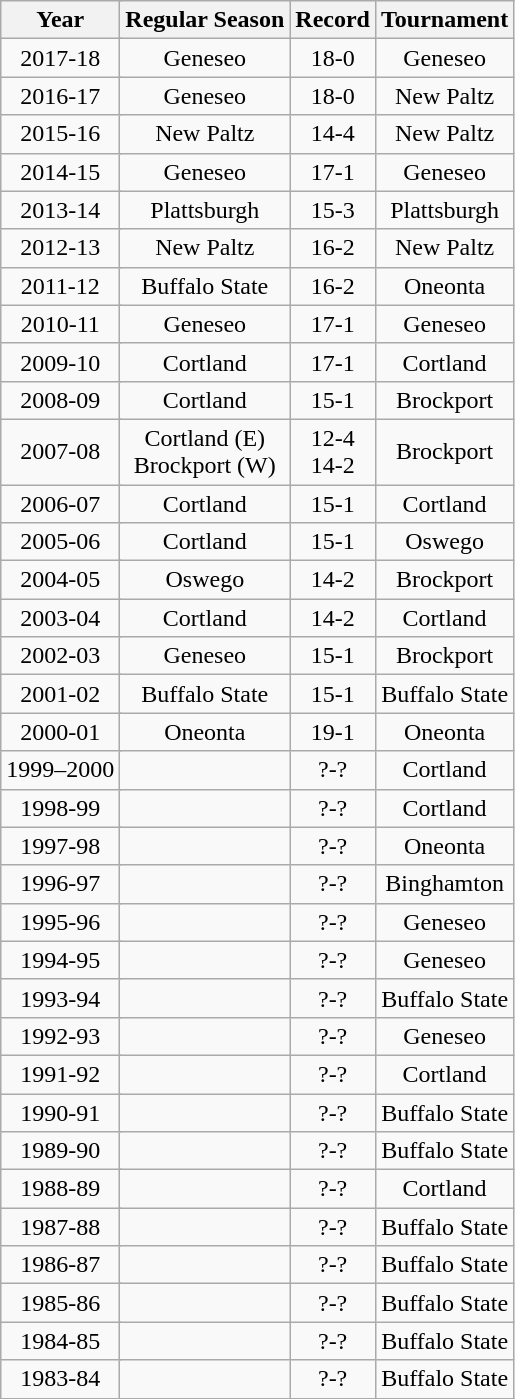<table class="wikitable" style="text-align:center" cellpadding=2 cellspacing=2>
<tr>
<th colspan=2>Year</th>
<th>Regular Season</th>
<th>Record</th>
<th>Tournament</th>
</tr>
<tr>
<td colspan=2>2017-18</td>
<td>Geneseo</td>
<td>18-0</td>
<td>Geneseo</td>
</tr>
<tr>
<td colspan=2>2016-17</td>
<td>Geneseo</td>
<td>18-0</td>
<td>New Paltz</td>
</tr>
<tr>
<td colspan=2>2015-16</td>
<td>New Paltz</td>
<td>14-4</td>
<td>New Paltz</td>
</tr>
<tr>
<td colspan=2>2014-15</td>
<td>Geneseo</td>
<td>17-1</td>
<td>Geneseo</td>
</tr>
<tr>
<td colspan=2>2013-14</td>
<td>Plattsburgh</td>
<td>15-3</td>
<td>Plattsburgh</td>
</tr>
<tr>
<td colspan=2>2012-13</td>
<td>New Paltz</td>
<td>16-2</td>
<td>New Paltz</td>
</tr>
<tr>
<td colspan=2>2011-12</td>
<td>Buffalo State</td>
<td>16-2</td>
<td>Oneonta</td>
</tr>
<tr>
<td colspan=2>2010-11</td>
<td>Geneseo</td>
<td>17-1</td>
<td>Geneseo</td>
</tr>
<tr>
<td colspan=2>2009-10</td>
<td>Cortland</td>
<td>17-1</td>
<td>Cortland</td>
</tr>
<tr>
<td colspan=2>2008-09</td>
<td>Cortland</td>
<td>15-1</td>
<td>Brockport</td>
</tr>
<tr>
<td colspan=2>2007-08</td>
<td>Cortland (E)<br>Brockport (W)</td>
<td>12-4<br>14-2</td>
<td>Brockport</td>
</tr>
<tr>
<td colspan=2>2006-07</td>
<td>Cortland</td>
<td>15-1</td>
<td>Cortland</td>
</tr>
<tr>
<td colspan=2>2005-06</td>
<td>Cortland</td>
<td>15-1</td>
<td>Oswego</td>
</tr>
<tr>
<td colspan=2>2004-05</td>
<td>Oswego</td>
<td>14-2</td>
<td>Brockport</td>
</tr>
<tr>
<td colspan=2>2003-04</td>
<td>Cortland</td>
<td>14-2</td>
<td>Cortland</td>
</tr>
<tr>
<td colspan=2>2002-03</td>
<td>Geneseo</td>
<td>15-1</td>
<td>Brockport</td>
</tr>
<tr>
<td colspan=2>2001-02</td>
<td>Buffalo State</td>
<td>15-1</td>
<td>Buffalo State</td>
</tr>
<tr>
<td colspan=2>2000-01</td>
<td>Oneonta</td>
<td>19-1</td>
<td>Oneonta</td>
</tr>
<tr>
<td colspan=2>1999–2000</td>
<td></td>
<td>?-?</td>
<td>Cortland</td>
</tr>
<tr>
<td colspan=2>1998-99</td>
<td></td>
<td>?-?</td>
<td>Cortland</td>
</tr>
<tr>
<td colspan=2>1997-98</td>
<td></td>
<td>?-?</td>
<td>Oneonta</td>
</tr>
<tr>
<td colspan=2>1996-97</td>
<td></td>
<td>?-?</td>
<td>Binghamton</td>
</tr>
<tr>
<td colspan=2>1995-96</td>
<td></td>
<td>?-?</td>
<td>Geneseo</td>
</tr>
<tr>
<td colspan=2>1994-95</td>
<td></td>
<td>?-?</td>
<td>Geneseo</td>
</tr>
<tr>
<td colspan=2>1993-94</td>
<td></td>
<td>?-?</td>
<td>Buffalo State</td>
</tr>
<tr>
<td colspan=2>1992-93</td>
<td></td>
<td>?-?</td>
<td>Geneseo</td>
</tr>
<tr>
<td colspan=2>1991-92</td>
<td></td>
<td>?-?</td>
<td>Cortland</td>
</tr>
<tr>
<td colspan=2>1990-91</td>
<td></td>
<td>?-?</td>
<td>Buffalo State</td>
</tr>
<tr>
<td colspan=2>1989-90</td>
<td></td>
<td>?-?</td>
<td>Buffalo State</td>
</tr>
<tr>
<td colspan=2>1988-89</td>
<td></td>
<td>?-?</td>
<td>Cortland</td>
</tr>
<tr>
<td colspan=2>1987-88</td>
<td></td>
<td>?-?</td>
<td>Buffalo State</td>
</tr>
<tr>
<td colspan=2>1986-87</td>
<td></td>
<td>?-?</td>
<td>Buffalo State</td>
</tr>
<tr>
<td colspan=2>1985-86</td>
<td></td>
<td>?-?</td>
<td>Buffalo State</td>
</tr>
<tr>
<td colspan=2>1984-85</td>
<td></td>
<td>?-?</td>
<td>Buffalo State</td>
</tr>
<tr>
<td colspan=2>1983-84</td>
<td></td>
<td>?-?</td>
<td>Buffalo State</td>
</tr>
<tr>
</tr>
</table>
